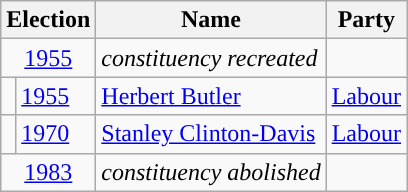<table class="wikitable">
<tr>
<th colspan="2">Election</th>
<th>Name</th>
<th>Party</th>
</tr>
<tr>
<td colspan="2" align="center"><a href='#'>1955</a></td>
<td><em>constituency recreated</em></td>
</tr>
<tr>
<td style="color:inherit;background-color: "></td>
<td><a href='#'>1955</a></td>
<td><a href='#'>Herbert Butler</a></td>
<td><a href='#'>Labour</a></td>
</tr>
<tr>
<td style="color:inherit;background-color: "></td>
<td><a href='#'>1970</a></td>
<td><a href='#'>Stanley Clinton-Davis</a></td>
<td><a href='#'>Labour</a></td>
</tr>
<tr>
<td colspan="2" align="center"><a href='#'>1983</a></td>
<td><em>constituency abolished</em></td>
</tr>
</table>
